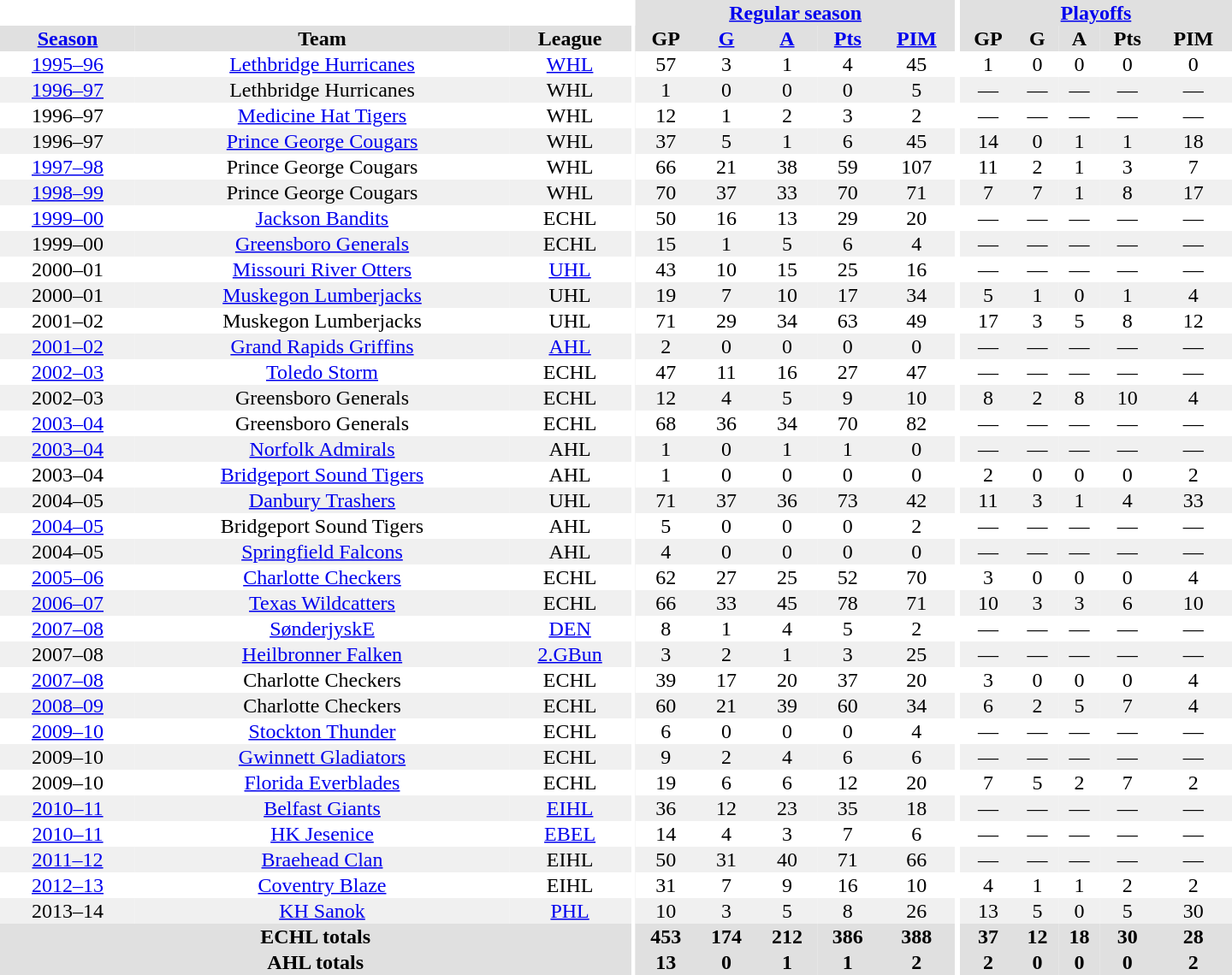<table border="0" cellpadding="1" cellspacing="0" style="text-align:center; width:60em">
<tr bgcolor="#e0e0e0">
<th colspan="3" bgcolor="#ffffff"></th>
<th rowspan="99" bgcolor="#ffffff"></th>
<th colspan="5"><a href='#'>Regular season</a></th>
<th rowspan="99" bgcolor="#ffffff"></th>
<th colspan="5"><a href='#'>Playoffs</a></th>
</tr>
<tr bgcolor="#e0e0e0">
<th><a href='#'>Season</a></th>
<th>Team</th>
<th>League</th>
<th>GP</th>
<th><a href='#'>G</a></th>
<th><a href='#'>A</a></th>
<th><a href='#'>Pts</a></th>
<th><a href='#'>PIM</a></th>
<th>GP</th>
<th>G</th>
<th>A</th>
<th>Pts</th>
<th>PIM</th>
</tr>
<tr>
<td><a href='#'>1995–96</a></td>
<td><a href='#'>Lethbridge Hurricanes</a></td>
<td><a href='#'>WHL</a></td>
<td>57</td>
<td>3</td>
<td>1</td>
<td>4</td>
<td>45</td>
<td>1</td>
<td>0</td>
<td>0</td>
<td>0</td>
<td>0</td>
</tr>
<tr bgcolor="#f0f0f0">
<td><a href='#'>1996–97</a></td>
<td>Lethbridge Hurricanes</td>
<td>WHL</td>
<td>1</td>
<td>0</td>
<td>0</td>
<td>0</td>
<td>5</td>
<td>—</td>
<td>—</td>
<td>—</td>
<td>—</td>
<td>—</td>
</tr>
<tr>
<td>1996–97</td>
<td><a href='#'>Medicine Hat Tigers</a></td>
<td>WHL</td>
<td>12</td>
<td>1</td>
<td>2</td>
<td>3</td>
<td>2</td>
<td>—</td>
<td>—</td>
<td>—</td>
<td>—</td>
<td>—</td>
</tr>
<tr bgcolor="#f0f0f0">
<td>1996–97</td>
<td><a href='#'>Prince George Cougars</a></td>
<td>WHL</td>
<td>37</td>
<td>5</td>
<td>1</td>
<td>6</td>
<td>45</td>
<td>14</td>
<td>0</td>
<td>1</td>
<td>1</td>
<td>18</td>
</tr>
<tr>
<td><a href='#'>1997–98</a></td>
<td>Prince George Cougars</td>
<td>WHL</td>
<td>66</td>
<td>21</td>
<td>38</td>
<td>59</td>
<td>107</td>
<td>11</td>
<td>2</td>
<td>1</td>
<td>3</td>
<td>7</td>
</tr>
<tr bgcolor="#f0f0f0">
<td><a href='#'>1998–99</a></td>
<td>Prince George Cougars</td>
<td>WHL</td>
<td>70</td>
<td>37</td>
<td>33</td>
<td>70</td>
<td>71</td>
<td>7</td>
<td>7</td>
<td>1</td>
<td>8</td>
<td>17</td>
</tr>
<tr>
<td><a href='#'>1999–00</a></td>
<td><a href='#'>Jackson Bandits</a></td>
<td>ECHL</td>
<td>50</td>
<td>16</td>
<td>13</td>
<td>29</td>
<td>20</td>
<td>—</td>
<td>—</td>
<td>—</td>
<td>—</td>
<td>—</td>
</tr>
<tr bgcolor="#f0f0f0">
<td>1999–00</td>
<td><a href='#'>Greensboro Generals</a></td>
<td>ECHL</td>
<td>15</td>
<td>1</td>
<td>5</td>
<td>6</td>
<td>4</td>
<td>—</td>
<td>—</td>
<td>—</td>
<td>—</td>
<td>—</td>
</tr>
<tr>
<td>2000–01</td>
<td><a href='#'>Missouri River Otters</a></td>
<td><a href='#'>UHL</a></td>
<td>43</td>
<td>10</td>
<td>15</td>
<td>25</td>
<td>16</td>
<td>—</td>
<td>—</td>
<td>—</td>
<td>—</td>
<td>—</td>
</tr>
<tr ALIGN="center" bgcolor="#f0f0f0">
<td>2000–01</td>
<td><a href='#'>Muskegon Lumberjacks</a></td>
<td>UHL</td>
<td>19</td>
<td>7</td>
<td>10</td>
<td>17</td>
<td>34</td>
<td>5</td>
<td>1</td>
<td>0</td>
<td>1</td>
<td>4</td>
</tr>
<tr ALIGN="center">
<td>2001–02</td>
<td>Muskegon Lumberjacks</td>
<td>UHL</td>
<td>71</td>
<td>29</td>
<td>34</td>
<td>63</td>
<td>49</td>
<td>17</td>
<td>3</td>
<td>5</td>
<td>8</td>
<td>12</td>
</tr>
<tr ALIGN="center" bgcolor="#f0f0f0">
<td><a href='#'>2001–02</a></td>
<td><a href='#'>Grand Rapids Griffins</a></td>
<td><a href='#'>AHL</a></td>
<td>2</td>
<td>0</td>
<td>0</td>
<td>0</td>
<td>0</td>
<td>—</td>
<td>—</td>
<td>—</td>
<td>—</td>
<td>—</td>
</tr>
<tr>
<td><a href='#'>2002–03</a></td>
<td><a href='#'>Toledo Storm</a></td>
<td>ECHL</td>
<td>47</td>
<td>11</td>
<td>16</td>
<td>27</td>
<td>47</td>
<td>—</td>
<td>—</td>
<td>—</td>
<td>—</td>
<td>—</td>
</tr>
<tr bgcolor="#f0f0f0">
<td>2002–03</td>
<td>Greensboro Generals</td>
<td>ECHL</td>
<td>12</td>
<td>4</td>
<td>5</td>
<td>9</td>
<td>10</td>
<td>8</td>
<td>2</td>
<td>8</td>
<td>10</td>
<td>4</td>
</tr>
<tr>
<td><a href='#'>2003–04</a></td>
<td>Greensboro Generals</td>
<td>ECHL</td>
<td>68</td>
<td>36</td>
<td>34</td>
<td>70</td>
<td>82</td>
<td>—</td>
<td>—</td>
<td>—</td>
<td>—</td>
<td>—</td>
</tr>
<tr bgcolor="#f0f0f0">
<td><a href='#'>2003–04</a></td>
<td><a href='#'>Norfolk Admirals</a></td>
<td>AHL</td>
<td>1</td>
<td>0</td>
<td>1</td>
<td>1</td>
<td>0</td>
<td>—</td>
<td>—</td>
<td>—</td>
<td>—</td>
<td>—</td>
</tr>
<tr>
<td>2003–04</td>
<td><a href='#'>Bridgeport Sound Tigers</a></td>
<td>AHL</td>
<td>1</td>
<td>0</td>
<td>0</td>
<td>0</td>
<td>0</td>
<td>2</td>
<td>0</td>
<td>0</td>
<td>0</td>
<td>2</td>
</tr>
<tr bgcolor="#f0f0f0">
<td>2004–05</td>
<td><a href='#'>Danbury Trashers</a></td>
<td>UHL</td>
<td>71</td>
<td>37</td>
<td>36</td>
<td>73</td>
<td>42</td>
<td>11</td>
<td>3</td>
<td>1</td>
<td>4</td>
<td>33</td>
</tr>
<tr>
<td><a href='#'>2004–05</a></td>
<td>Bridgeport Sound Tigers</td>
<td>AHL</td>
<td>5</td>
<td>0</td>
<td>0</td>
<td>0</td>
<td>2</td>
<td>—</td>
<td>—</td>
<td>—</td>
<td>—</td>
<td>—</td>
</tr>
<tr bgcolor="#f0f0f0">
<td>2004–05</td>
<td><a href='#'>Springfield Falcons</a></td>
<td>AHL</td>
<td>4</td>
<td>0</td>
<td>0</td>
<td>0</td>
<td>0</td>
<td>—</td>
<td>—</td>
<td>—</td>
<td>—</td>
<td>—</td>
</tr>
<tr>
<td><a href='#'>2005–06</a></td>
<td><a href='#'>Charlotte Checkers</a></td>
<td>ECHL</td>
<td>62</td>
<td>27</td>
<td>25</td>
<td>52</td>
<td>70</td>
<td>3</td>
<td>0</td>
<td>0</td>
<td>0</td>
<td>4</td>
</tr>
<tr bgcolor="#f0f0f0">
<td><a href='#'>2006–07</a></td>
<td><a href='#'>Texas Wildcatters</a></td>
<td>ECHL</td>
<td>66</td>
<td>33</td>
<td>45</td>
<td>78</td>
<td>71</td>
<td>10</td>
<td>3</td>
<td>3</td>
<td>6</td>
<td>10</td>
</tr>
<tr>
<td><a href='#'>2007–08</a></td>
<td><a href='#'>SønderjyskE</a></td>
<td><a href='#'>DEN</a></td>
<td>8</td>
<td>1</td>
<td>4</td>
<td>5</td>
<td>2</td>
<td>—</td>
<td>—</td>
<td>—</td>
<td>—</td>
<td>—</td>
</tr>
<tr bgcolor="#f0f0f0">
<td>2007–08</td>
<td><a href='#'>Heilbronner Falken</a></td>
<td><a href='#'>2.GBun</a></td>
<td>3</td>
<td>2</td>
<td>1</td>
<td>3</td>
<td>25</td>
<td>—</td>
<td>—</td>
<td>—</td>
<td>—</td>
<td>—</td>
</tr>
<tr>
<td><a href='#'>2007–08</a></td>
<td>Charlotte Checkers</td>
<td>ECHL</td>
<td>39</td>
<td>17</td>
<td>20</td>
<td>37</td>
<td>20</td>
<td>3</td>
<td>0</td>
<td>0</td>
<td>0</td>
<td>4</td>
</tr>
<tr bgcolor="#f0f0f0">
<td><a href='#'>2008–09</a></td>
<td>Charlotte Checkers</td>
<td>ECHL</td>
<td>60</td>
<td>21</td>
<td>39</td>
<td>60</td>
<td>34</td>
<td>6</td>
<td>2</td>
<td>5</td>
<td>7</td>
<td>4</td>
</tr>
<tr>
<td><a href='#'>2009–10</a></td>
<td><a href='#'>Stockton Thunder</a></td>
<td>ECHL</td>
<td>6</td>
<td>0</td>
<td>0</td>
<td>0</td>
<td>4</td>
<td>—</td>
<td>—</td>
<td>—</td>
<td>—</td>
<td>—</td>
</tr>
<tr bgcolor="#f0f0f0">
<td>2009–10</td>
<td><a href='#'>Gwinnett Gladiators</a></td>
<td>ECHL</td>
<td>9</td>
<td>2</td>
<td>4</td>
<td>6</td>
<td>6</td>
<td>—</td>
<td>—</td>
<td>—</td>
<td>—</td>
<td>—</td>
</tr>
<tr>
<td>2009–10</td>
<td><a href='#'>Florida Everblades</a></td>
<td>ECHL</td>
<td>19</td>
<td>6</td>
<td>6</td>
<td>12</td>
<td>20</td>
<td>7</td>
<td>5</td>
<td>2</td>
<td>7</td>
<td>2</td>
</tr>
<tr bgcolor="#f0f0f0">
<td><a href='#'>2010–11</a></td>
<td><a href='#'>Belfast Giants</a></td>
<td><a href='#'>EIHL</a></td>
<td>36</td>
<td>12</td>
<td>23</td>
<td>35</td>
<td>18</td>
<td>—</td>
<td>—</td>
<td>—</td>
<td>—</td>
<td>—</td>
</tr>
<tr>
<td><a href='#'>2010–11</a></td>
<td><a href='#'>HK Jesenice</a></td>
<td><a href='#'>EBEL</a></td>
<td>14</td>
<td>4</td>
<td>3</td>
<td>7</td>
<td>6</td>
<td>—</td>
<td>—</td>
<td>—</td>
<td>—</td>
<td>—</td>
</tr>
<tr bgcolor="#f0f0f0">
<td><a href='#'>2011–12</a></td>
<td><a href='#'>Braehead Clan</a></td>
<td>EIHL</td>
<td>50</td>
<td>31</td>
<td>40</td>
<td>71</td>
<td>66</td>
<td>—</td>
<td>—</td>
<td>—</td>
<td>—</td>
<td>—</td>
</tr>
<tr>
<td><a href='#'>2012–13</a></td>
<td><a href='#'>Coventry Blaze</a></td>
<td>EIHL</td>
<td>31</td>
<td>7</td>
<td>9</td>
<td>16</td>
<td>10</td>
<td>4</td>
<td>1</td>
<td>1</td>
<td>2</td>
<td>2</td>
</tr>
<tr bgcolor="#f0f0f0">
<td>2013–14</td>
<td><a href='#'>KH Sanok</a></td>
<td><a href='#'>PHL</a></td>
<td>10</td>
<td>3</td>
<td>5</td>
<td>8</td>
<td>26</td>
<td>13</td>
<td>5</td>
<td>0</td>
<td>5</td>
<td>30</td>
</tr>
<tr bgcolor="#e0e0e0">
<th colspan="3">ECHL totals</th>
<th>453</th>
<th>174</th>
<th>212</th>
<th>386</th>
<th>388</th>
<th>37</th>
<th>12</th>
<th>18</th>
<th>30</th>
<th>28</th>
</tr>
<tr bgcolor="#e0e0e0">
<th colspan="3">AHL totals</th>
<th>13</th>
<th>0</th>
<th>1</th>
<th>1</th>
<th>2</th>
<th>2</th>
<th>0</th>
<th>0</th>
<th>0</th>
<th>2</th>
</tr>
</table>
